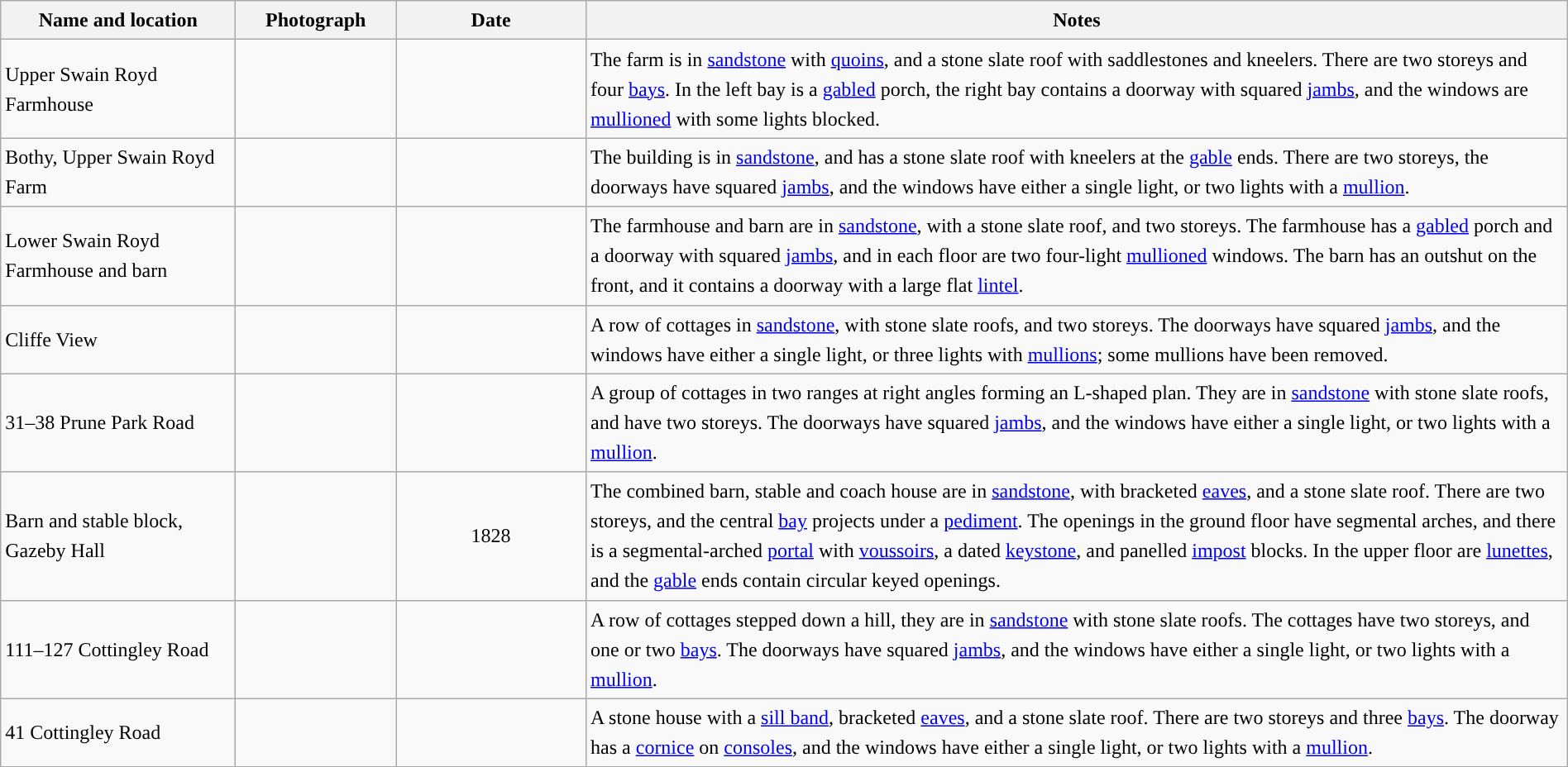<table class="wikitable sortable plainrowheaders" style="width:100%;border:0px;text-align:left;line-height:150%;">
<tr>
<th scope="col"  style="width:150px">Name and location</th>
<th scope="col"  style="width:100px" class="unsortable">Photograph</th>
<th scope="col"  style="width:120px">Date</th>
<th scope="col"  style="width:650px" class="unsortable">Notes</th>
</tr>
<tr>
<td>Upper Swain Royd Farmhouse<br><small></small></td>
<td></td>
<td align="center"></td>
<td>The farm is in <a href='#'>sandstone</a> with <a href='#'>quoins</a>, and a stone slate roof with saddlestones and kneelers.  There are two storeys and four <a href='#'>bays</a>.  In the left bay is a <a href='#'>gabled</a> porch, the right bay contains a doorway with squared <a href='#'>jambs</a>, and the windows are <a href='#'>mullioned</a> with some lights blocked.</td>
</tr>
<tr>
<td>Bothy, Upper Swain Royd Farm<br><small></small></td>
<td></td>
<td align="center"></td>
<td>The building is in <a href='#'>sandstone</a>, and has a stone slate roof with kneelers at the <a href='#'>gable</a> ends.  There are two storeys, the doorways have squared <a href='#'>jambs</a>, and the windows have either a single light, or two lights with a <a href='#'>mullion</a>.</td>
</tr>
<tr>
<td>Lower Swain Royd Farmhouse and barn<br><small></small></td>
<td></td>
<td align="center"></td>
<td>The farmhouse and barn are in <a href='#'>sandstone</a>, with a stone slate roof, and two storeys.  The farmhouse has a <a href='#'>gabled</a> porch and a doorway with squared <a href='#'>jambs</a>, and in each floor are two four-light <a href='#'>mullioned</a> windows.  The barn has an outshut on the front, and it contains a doorway with a large flat <a href='#'>lintel</a>.</td>
</tr>
<tr>
<td>Cliffe View<br><small></small></td>
<td></td>
<td align="center"></td>
<td>A row of cottages in <a href='#'>sandstone</a>, with stone slate roofs, and two storeys.  The doorways have squared <a href='#'>jambs</a>, and the windows have either a single light, or three lights with <a href='#'>mullions</a>; some mullions have been removed.</td>
</tr>
<tr>
<td>31–38 Prune Park Road<br><small></small></td>
<td></td>
<td align="center"></td>
<td>A group of cottages in two ranges at right angles forming an L-shaped plan.  They are in <a href='#'>sandstone</a> with stone slate roofs, and have two storeys.  The doorways have squared <a href='#'>jambs</a>, and the windows have either a single light, or two lights with a <a href='#'>mullion</a>.</td>
</tr>
<tr>
<td>Barn and stable block, Gazeby Hall<br><small></small></td>
<td></td>
<td align="center">1828</td>
<td>The combined barn, stable and coach house are in <a href='#'>sandstone</a>, with bracketed <a href='#'>eaves</a>, and a stone slate roof.  There are two storeys, and the central <a href='#'>bay</a> projects under a <a href='#'>pediment</a>.  The openings in the ground floor have segmental arches, and there is a segmental-arched <a href='#'>portal</a> with <a href='#'>voussoirs</a>, a dated <a href='#'>keystone</a>, and panelled <a href='#'>impost</a> blocks.  In the upper floor are <a href='#'>lunettes</a>, and the <a href='#'>gable</a> ends contain circular keyed openings.</td>
</tr>
<tr>
<td>111–127 Cottingley Road<br><small></small></td>
<td></td>
<td align="center"></td>
<td>A row of cottages stepped down a hill, they are in <a href='#'>sandstone</a> with stone slate roofs.  The cottages have two storeys, and one or two <a href='#'>bays</a>.  The doorways have squared <a href='#'>jambs</a>, and the windows have either a single light, or two lights with a <a href='#'>mullion</a>.</td>
</tr>
<tr>
<td>41 Cottingley Road<br><small></small></td>
<td></td>
<td align="center"></td>
<td>A stone house with a <a href='#'>sill band</a>, bracketed <a href='#'>eaves</a>, and a stone slate roof.  There are two storeys and three <a href='#'>bays</a>.  The doorway has a <a href='#'>cornice</a> on <a href='#'>consoles</a>, and the windows have either a single light, or two lights with a <a href='#'>mullion</a>.</td>
</tr>
<tr>
</tr>
</table>
